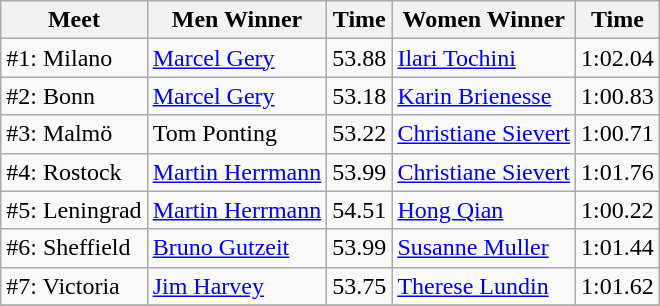<table class=wikitable>
<tr>
<th>Meet</th>
<th>Men Winner</th>
<th>Time</th>
<th>Women Winner</th>
<th>Time</th>
</tr>
<tr>
<td>#1: Milano</td>
<td> <a href='#'>Marcel Gery</a></td>
<td align=center>53.88</td>
<td> <a href='#'>Ilari Tochini</a></td>
<td align=center>1:02.04</td>
</tr>
<tr>
<td>#2: Bonn</td>
<td> <a href='#'>Marcel Gery</a></td>
<td align=center>53.18</td>
<td> <a href='#'>Karin Brienesse</a></td>
<td align=center>1:00.83</td>
</tr>
<tr>
<td>#3: Malmö</td>
<td> Tom Ponting</td>
<td align=center>53.22</td>
<td> <a href='#'>Christiane Sievert</a></td>
<td align=center>1:00.71</td>
</tr>
<tr>
<td>#4: Rostock</td>
<td> <a href='#'>Martin Herrmann</a></td>
<td align=center>53.99</td>
<td> <a href='#'>Christiane Sievert</a></td>
<td align=center>1:01.76</td>
</tr>
<tr>
<td>#5: Leningrad</td>
<td> <a href='#'>Martin Herrmann</a></td>
<td align=center>54.51</td>
<td> <a href='#'>Hong Qian</a></td>
<td align=center>1:00.22</td>
</tr>
<tr>
<td>#6: Sheffield</td>
<td> <a href='#'>Bruno Gutzeit</a></td>
<td align=center>53.99</td>
<td> <a href='#'>Susanne Muller</a></td>
<td align=center>1:01.44</td>
</tr>
<tr>
<td>#7: Victoria</td>
<td> <a href='#'>Jim Harvey</a></td>
<td align=center>53.75</td>
<td> <a href='#'>Therese Lundin</a></td>
<td align=center>1:01.62</td>
</tr>
<tr>
</tr>
</table>
